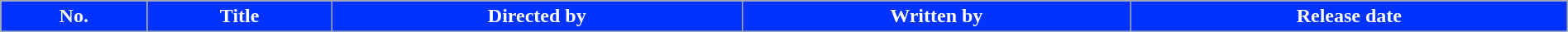<table class="wikitable plainrowheaders" style="width:100%">
<tr style="color:white;">
<th style="background-color: #0033FF;">No.</th>
<th style="background-color: #0033FF;">Title</th>
<th style="background-color: #0033FF;">Directed by</th>
<th style="background-color: #0033FF;">Written by</th>
<th style="background-color: #0033FF;">Release date<br>










</th>
</tr>
</table>
